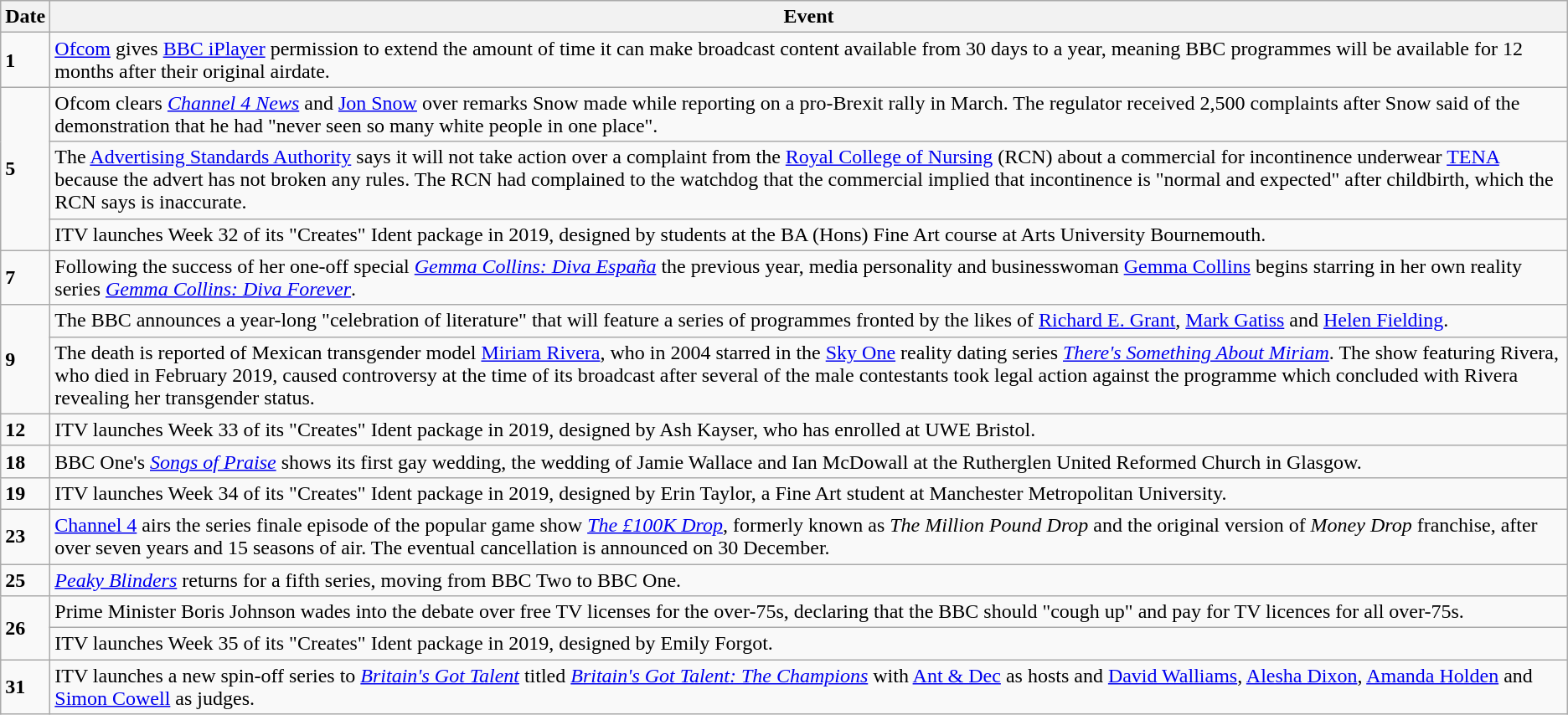<table class="wikitable">
<tr>
<th>Date</th>
<th>Event</th>
</tr>
<tr>
<td><strong>1</strong></td>
<td><a href='#'>Ofcom</a> gives <a href='#'>BBC iPlayer</a> permission to extend the amount of time it can make broadcast content available from 30 days to a year, meaning BBC programmes will be available for 12 months after their original airdate.</td>
</tr>
<tr>
<td rowspan=3><strong>5</strong></td>
<td>Ofcom clears <em><a href='#'>Channel 4 News</a></em> and <a href='#'>Jon Snow</a> over remarks Snow made while reporting on a pro-Brexit rally in March. The regulator received 2,500 complaints after Snow said of the demonstration that he had "never seen so many white people in one place".</td>
</tr>
<tr>
<td>The <a href='#'>Advertising Standards Authority</a> says it will not take action over a complaint from the <a href='#'>Royal College of Nursing</a> (RCN) about a commercial for incontinence underwear <a href='#'>TENA</a> because the advert has not broken any rules. The RCN had complained to the watchdog that the commercial implied that incontinence is "normal and expected" after childbirth, which the RCN says is inaccurate.</td>
</tr>
<tr>
<td>ITV launches Week 32 of its "Creates" Ident package in 2019, designed by students at the BA (Hons) Fine Art course at Arts University Bournemouth.</td>
</tr>
<tr>
<td><strong>7</strong></td>
<td>Following the success of her one-off special <em><a href='#'>Gemma Collins: Diva España</a></em> the previous year, media personality and businesswoman <a href='#'>Gemma Collins</a> begins starring in her own reality series <em><a href='#'>Gemma Collins: Diva Forever</a></em>.</td>
</tr>
<tr>
<td rowspan=2><strong>9</strong></td>
<td>The BBC announces a year-long "celebration of literature" that will feature a series of programmes fronted by the likes of <a href='#'>Richard E. Grant</a>, <a href='#'>Mark Gatiss</a> and <a href='#'>Helen Fielding</a>.</td>
</tr>
<tr>
<td>The death is reported of Mexican transgender model <a href='#'>Miriam Rivera</a>, who in 2004 starred in the <a href='#'>Sky One</a> reality dating series <em><a href='#'>There's Something About Miriam</a></em>. The show featuring Rivera, who died in February 2019, caused controversy at the time of its broadcast after several of the male contestants took legal action against the programme which concluded with Rivera revealing her transgender status.</td>
</tr>
<tr>
<td><strong>12</strong></td>
<td>ITV launches Week 33 of its "Creates" Ident package in 2019, designed by Ash Kayser, who has enrolled at UWE Bristol.</td>
</tr>
<tr>
<td><strong>18</strong></td>
<td>BBC One's <em><a href='#'>Songs of Praise</a></em> shows its first gay wedding, the wedding of Jamie Wallace and Ian McDowall at the Rutherglen United Reformed Church in Glasgow.</td>
</tr>
<tr>
<td><strong>19</strong></td>
<td>ITV launches Week 34 of its "Creates" Ident package in 2019, designed by Erin Taylor, a Fine Art student at Manchester Metropolitan University.</td>
</tr>
<tr>
<td><strong>23</strong></td>
<td><a href='#'>Channel 4</a> airs the series finale episode of the popular game show <em><a href='#'>The £100K Drop</a></em>, formerly known as <em>The Million Pound Drop</em> and the original version of <em>Money Drop</em> franchise, after over seven years and 15 seasons of air. The eventual cancellation is announced on 30 December.</td>
</tr>
<tr>
<td><strong>25</strong></td>
<td><em><a href='#'>Peaky Blinders</a></em> returns for a fifth series, moving from BBC Two to BBC One.</td>
</tr>
<tr>
<td rowspan=2><strong>26</strong></td>
<td>Prime Minister Boris Johnson wades into the debate over free TV licenses for the over-75s, declaring that the BBC should "cough up" and pay for TV licences for all over-75s.</td>
</tr>
<tr>
<td>ITV launches Week 35 of its "Creates" Ident package in 2019, designed by Emily Forgot.</td>
</tr>
<tr>
<td><strong>31</strong></td>
<td>ITV launches a new spin-off series to <em><a href='#'>Britain's Got Talent</a></em> titled <em><a href='#'>Britain's Got Talent: The Champions</a></em> with <a href='#'>Ant & Dec</a> as hosts and <a href='#'>David Walliams</a>, <a href='#'>Alesha Dixon</a>, <a href='#'>Amanda Holden</a> and <a href='#'>Simon Cowell</a> as judges.</td>
</tr>
</table>
